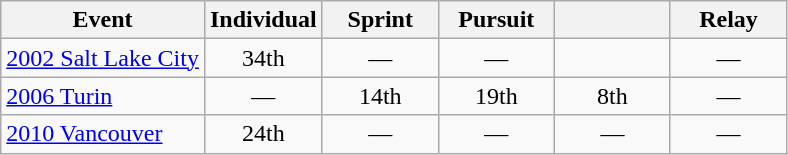<table class="wikitable" style="text-align: center;">
<tr ">
<th>Event</th>
<th style="width:70px;">Individual</th>
<th style="width:70px;">Sprint</th>
<th style="width:70px;">Pursuit</th>
<th style="width:70px;"></th>
<th style="width:70px;">Relay</th>
</tr>
<tr>
<td align=left> <a href='#'>2002 Salt Lake City</a></td>
<td>34th</td>
<td>—</td>
<td>—</td>
<td></td>
<td>—</td>
</tr>
<tr>
<td align=left> <a href='#'>2006 Turin</a></td>
<td>—</td>
<td>14th</td>
<td>19th</td>
<td>8th</td>
<td>—</td>
</tr>
<tr>
<td align=left> <a href='#'>2010 Vancouver</a></td>
<td>24th</td>
<td>—</td>
<td>—</td>
<td>—</td>
<td>—</td>
</tr>
</table>
